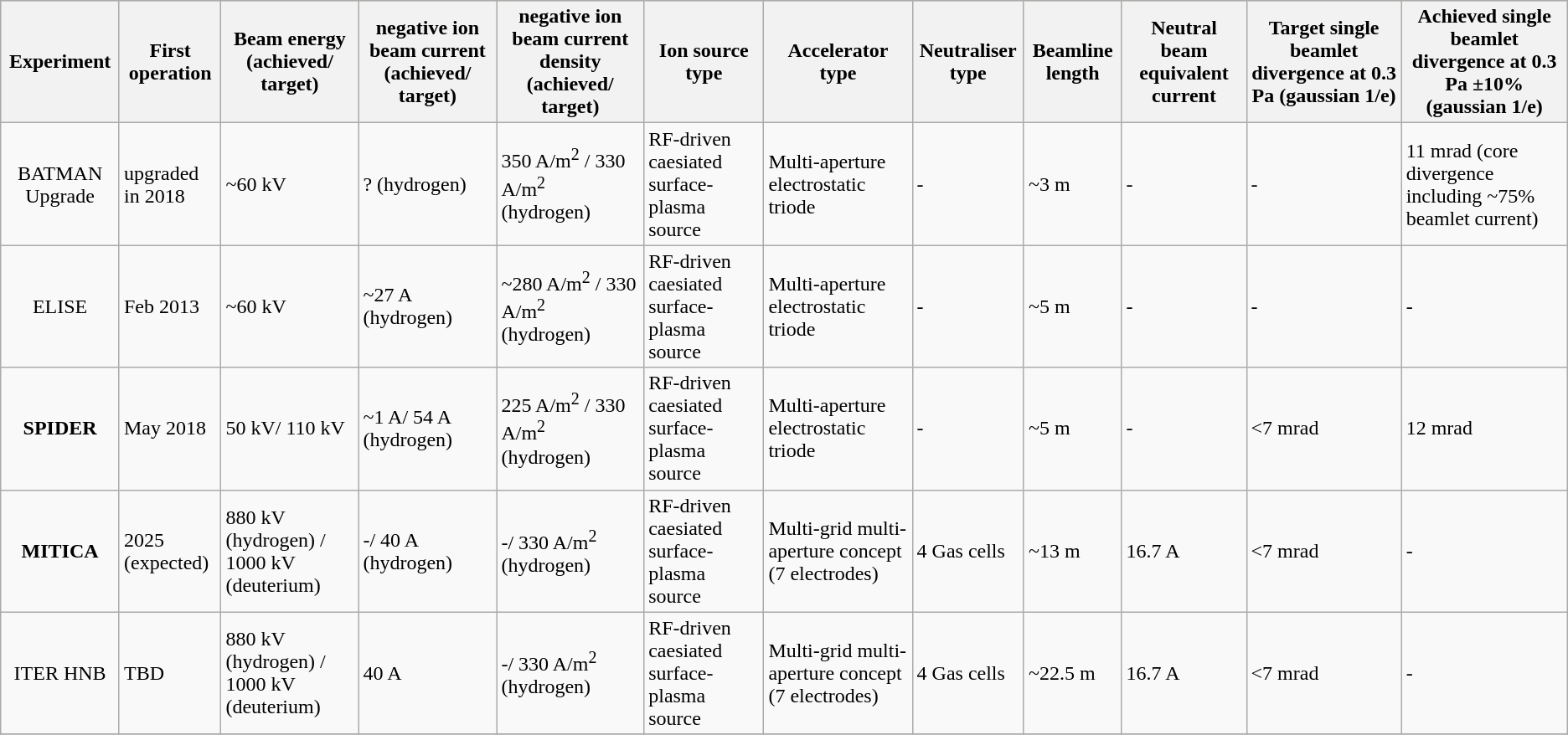<table class="wikitable sortable">
<tr style="background:#ffdead;">
<th>Experiment</th>
<th>First operation</th>
<th>Beam energy (achieved/ target)</th>
<th>negative ion beam current (achieved/ target)</th>
<th>negative ion beam current density (achieved/ target)</th>
<th>Ion source type</th>
<th>Accelerator type</th>
<th>Neutraliser type</th>
<th>Beamline length</th>
<th>Neutral beam equivalent current</th>
<th>Target single beamlet divergence at 0.3 Pa (gaussian 1/e)</th>
<th>Achieved single beamlet divergence at 0.3 Pa ±10% (gaussian 1/e)</th>
</tr>
<tr>
<td align="center">BATMAN Upgrade</td>
<td>upgraded in 2018</td>
<td>~60 kV</td>
<td>? (hydrogen)</td>
<td>350 A/m<sup>2</sup> / 330 A/m<sup>2</sup> (hydrogen)</td>
<td>RF-driven caesiated surface-plasma source</td>
<td>Multi-aperture electrostatic triode</td>
<td>-</td>
<td>~3 m</td>
<td>-</td>
<td>-</td>
<td>11 mrad (core divergence including ~75% beamlet current)</td>
</tr>
<tr>
<td align="center">ELISE</td>
<td>Feb 2013</td>
<td>~60 kV</td>
<td>~27 A (hydrogen)</td>
<td>~280 A/m<sup>2</sup>  / 330 A/m<sup>2</sup> (hydrogen)</td>
<td>RF-driven caesiated surface-plasma source</td>
<td>Multi-aperture electrostatic triode</td>
<td>-</td>
<td>~5 m</td>
<td>-</td>
<td>-</td>
<td>-</td>
</tr>
<tr>
<td align="center"><strong>SPIDER</strong></td>
<td>May 2018</td>
<td>50 kV/ 110 kV</td>
<td>~1 A/ 54 A (hydrogen)</td>
<td>225 A/m<sup>2</sup> / 330 A/m<sup>2</sup> (hydrogen)</td>
<td>RF-driven caesiated surface-plasma source</td>
<td>Multi-aperture electrostatic triode</td>
<td>-</td>
<td>~5 m</td>
<td>-</td>
<td><7 mrad</td>
<td>12 mrad</td>
</tr>
<tr>
<td align="center"><strong>MITICA</strong></td>
<td>2025 (expected)</td>
<td>880 kV (hydrogen) / 1000 kV (deuterium)</td>
<td>-/ 40 A (hydrogen)</td>
<td>-/ 330 A/m<sup>2</sup> (hydrogen)</td>
<td>RF-driven caesiated surface-plasma source</td>
<td>Multi-grid multi-aperture concept (7 electrodes)</td>
<td>4 Gas cells</td>
<td>~13 m</td>
<td>16.7 A</td>
<td><7 mrad</td>
<td>-</td>
</tr>
<tr>
<td align="center">ITER HNB</td>
<td>TBD</td>
<td>880 kV (hydrogen) / 1000 kV (deuterium)</td>
<td>40 A</td>
<td>-/ 330 A/m<sup>2</sup> (hydrogen)</td>
<td>RF-driven caesiated surface-plasma source</td>
<td>Multi-grid multi-aperture concept (7 electrodes)</td>
<td>4 Gas cells</td>
<td>~22.5 m</td>
<td>16.7 A</td>
<td><7 mrad</td>
<td>-</td>
</tr>
<tr>
</tr>
</table>
